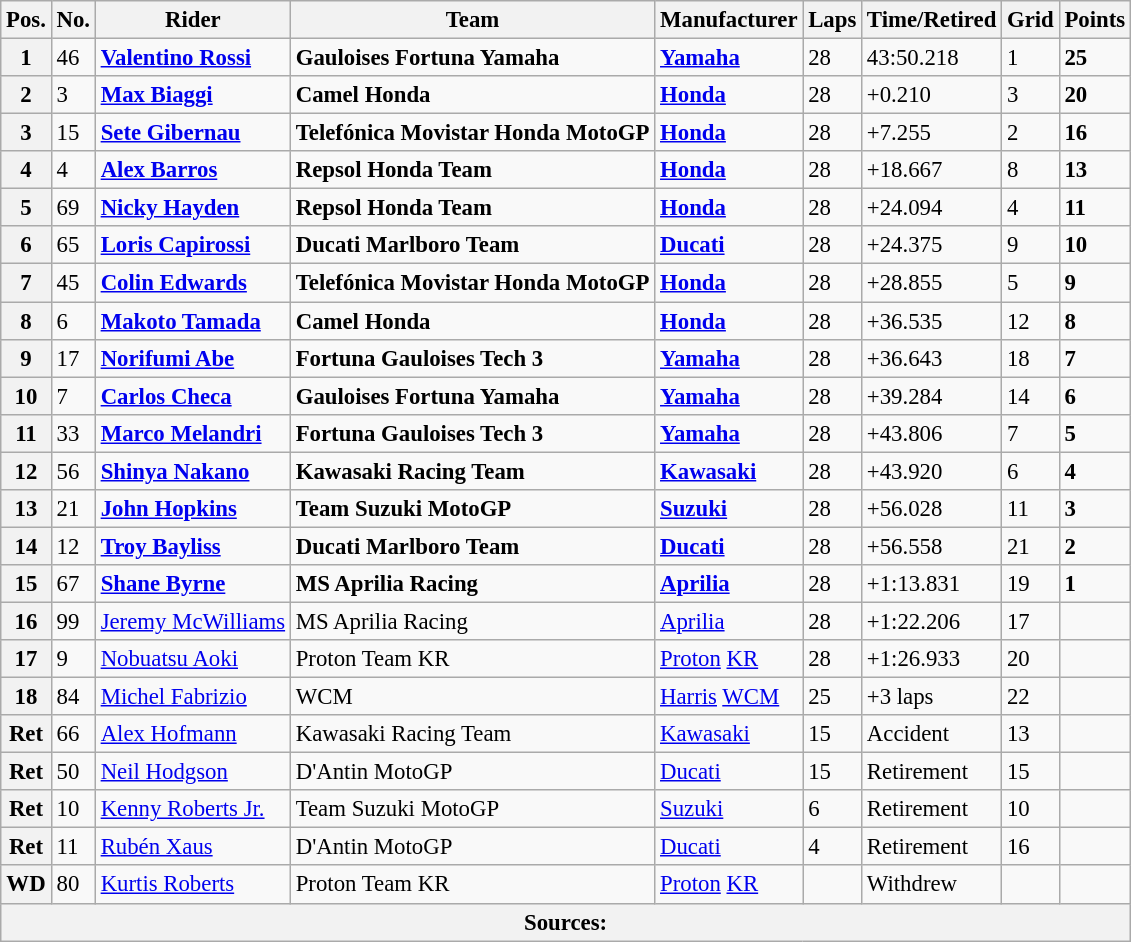<table class="wikitable" style="font-size: 95%;">
<tr>
<th>Pos.</th>
<th>No.</th>
<th>Rider</th>
<th>Team</th>
<th>Manufacturer</th>
<th>Laps</th>
<th>Time/Retired</th>
<th>Grid</th>
<th>Points</th>
</tr>
<tr>
<th>1</th>
<td>46</td>
<td> <strong><a href='#'>Valentino Rossi</a></strong></td>
<td><strong>Gauloises Fortuna Yamaha</strong></td>
<td><strong><a href='#'>Yamaha</a></strong></td>
<td>28</td>
<td>43:50.218</td>
<td>1</td>
<td><strong>25</strong></td>
</tr>
<tr>
<th>2</th>
<td>3</td>
<td> <strong><a href='#'>Max Biaggi</a></strong></td>
<td><strong>Camel Honda</strong></td>
<td><strong><a href='#'>Honda</a></strong></td>
<td>28</td>
<td>+0.210</td>
<td>3</td>
<td><strong>20</strong></td>
</tr>
<tr>
<th>3</th>
<td>15</td>
<td> <strong><a href='#'>Sete Gibernau</a></strong></td>
<td><strong>Telefónica Movistar Honda MotoGP</strong></td>
<td><strong><a href='#'>Honda</a></strong></td>
<td>28</td>
<td>+7.255</td>
<td>2</td>
<td><strong>16</strong></td>
</tr>
<tr>
<th>4</th>
<td>4</td>
<td> <strong><a href='#'>Alex Barros</a></strong></td>
<td><strong>Repsol Honda Team</strong></td>
<td><strong><a href='#'>Honda</a></strong></td>
<td>28</td>
<td>+18.667</td>
<td>8</td>
<td><strong>13</strong></td>
</tr>
<tr>
<th>5</th>
<td>69</td>
<td> <strong><a href='#'>Nicky Hayden</a></strong></td>
<td><strong>Repsol Honda Team</strong></td>
<td><strong><a href='#'>Honda</a></strong></td>
<td>28</td>
<td>+24.094</td>
<td>4</td>
<td><strong>11</strong></td>
</tr>
<tr>
<th>6</th>
<td>65</td>
<td> <strong><a href='#'>Loris Capirossi</a></strong></td>
<td><strong>Ducati Marlboro Team</strong></td>
<td><strong><a href='#'>Ducati</a></strong></td>
<td>28</td>
<td>+24.375</td>
<td>9</td>
<td><strong>10</strong></td>
</tr>
<tr>
<th>7</th>
<td>45</td>
<td> <strong><a href='#'>Colin Edwards</a></strong></td>
<td><strong>Telefónica Movistar Honda MotoGP</strong></td>
<td><strong><a href='#'>Honda</a></strong></td>
<td>28</td>
<td>+28.855</td>
<td>5</td>
<td><strong>9</strong></td>
</tr>
<tr>
<th>8</th>
<td>6</td>
<td> <strong><a href='#'>Makoto Tamada</a></strong></td>
<td><strong>Camel Honda</strong></td>
<td><strong><a href='#'>Honda</a></strong></td>
<td>28</td>
<td>+36.535</td>
<td>12</td>
<td><strong>8</strong></td>
</tr>
<tr>
<th>9</th>
<td>17</td>
<td> <strong><a href='#'>Norifumi Abe</a></strong></td>
<td><strong>Fortuna Gauloises Tech 3</strong></td>
<td><strong><a href='#'>Yamaha</a></strong></td>
<td>28</td>
<td>+36.643</td>
<td>18</td>
<td><strong>7</strong></td>
</tr>
<tr>
<th>10</th>
<td>7</td>
<td> <strong><a href='#'>Carlos Checa</a></strong></td>
<td><strong>Gauloises Fortuna Yamaha</strong></td>
<td><strong><a href='#'>Yamaha</a></strong></td>
<td>28</td>
<td>+39.284</td>
<td>14</td>
<td><strong>6</strong></td>
</tr>
<tr>
<th>11</th>
<td>33</td>
<td> <strong><a href='#'>Marco Melandri</a></strong></td>
<td><strong>Fortuna Gauloises Tech 3</strong></td>
<td><strong><a href='#'>Yamaha</a></strong></td>
<td>28</td>
<td>+43.806</td>
<td>7</td>
<td><strong>5</strong></td>
</tr>
<tr>
<th>12</th>
<td>56</td>
<td> <strong><a href='#'>Shinya Nakano</a></strong></td>
<td><strong>Kawasaki Racing Team</strong></td>
<td><strong><a href='#'>Kawasaki</a></strong></td>
<td>28</td>
<td>+43.920</td>
<td>6</td>
<td><strong>4</strong></td>
</tr>
<tr>
<th>13</th>
<td>21</td>
<td> <strong><a href='#'>John Hopkins</a></strong></td>
<td><strong>Team Suzuki MotoGP</strong></td>
<td><strong><a href='#'>Suzuki</a></strong></td>
<td>28</td>
<td>+56.028</td>
<td>11</td>
<td><strong>3</strong></td>
</tr>
<tr>
<th>14</th>
<td>12</td>
<td> <strong><a href='#'>Troy Bayliss</a></strong></td>
<td><strong>Ducati Marlboro Team</strong></td>
<td><strong><a href='#'>Ducati</a></strong></td>
<td>28</td>
<td>+56.558</td>
<td>21</td>
<td><strong>2</strong></td>
</tr>
<tr>
<th>15</th>
<td>67</td>
<td> <strong><a href='#'>Shane Byrne</a></strong></td>
<td><strong>MS Aprilia Racing</strong></td>
<td><strong><a href='#'>Aprilia</a></strong></td>
<td>28</td>
<td>+1:13.831</td>
<td>19</td>
<td><strong>1</strong></td>
</tr>
<tr>
<th>16</th>
<td>99</td>
<td> <a href='#'>Jeremy McWilliams</a></td>
<td>MS Aprilia Racing</td>
<td><a href='#'>Aprilia</a></td>
<td>28</td>
<td>+1:22.206</td>
<td>17</td>
<td></td>
</tr>
<tr>
<th>17</th>
<td>9</td>
<td> <a href='#'>Nobuatsu Aoki</a></td>
<td>Proton Team KR</td>
<td><a href='#'>Proton</a> <a href='#'>KR</a></td>
<td>28</td>
<td>+1:26.933</td>
<td>20</td>
<td></td>
</tr>
<tr>
<th>18</th>
<td>84</td>
<td> <a href='#'>Michel Fabrizio</a></td>
<td>WCM</td>
<td><a href='#'>Harris</a> <a href='#'>WCM</a></td>
<td>25</td>
<td>+3 laps</td>
<td>22</td>
<td></td>
</tr>
<tr>
<th>Ret</th>
<td>66</td>
<td> <a href='#'>Alex Hofmann</a></td>
<td>Kawasaki Racing Team</td>
<td><a href='#'>Kawasaki</a></td>
<td>15</td>
<td>Accident</td>
<td>13</td>
<td></td>
</tr>
<tr>
<th>Ret</th>
<td>50</td>
<td> <a href='#'>Neil Hodgson</a></td>
<td>D'Antin MotoGP</td>
<td><a href='#'>Ducati</a></td>
<td>15</td>
<td>Retirement</td>
<td>15</td>
<td></td>
</tr>
<tr>
<th>Ret</th>
<td>10</td>
<td> <a href='#'>Kenny Roberts Jr.</a></td>
<td>Team Suzuki MotoGP</td>
<td><a href='#'>Suzuki</a></td>
<td>6</td>
<td>Retirement</td>
<td>10</td>
<td></td>
</tr>
<tr>
<th>Ret</th>
<td>11</td>
<td> <a href='#'>Rubén Xaus</a></td>
<td>D'Antin MotoGP</td>
<td><a href='#'>Ducati</a></td>
<td>4</td>
<td>Retirement</td>
<td>16</td>
<td></td>
</tr>
<tr>
<th>WD</th>
<td>80</td>
<td> <a href='#'>Kurtis Roberts</a></td>
<td>Proton Team KR</td>
<td><a href='#'>Proton</a> <a href='#'>KR</a></td>
<td></td>
<td>Withdrew</td>
<td></td>
<td></td>
</tr>
<tr>
<th colspan=9>Sources: </th>
</tr>
</table>
